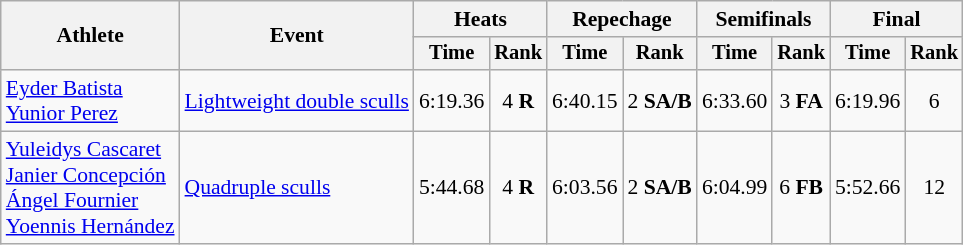<table class="wikitable" style="font-size:90%">
<tr>
<th rowspan="2">Athlete</th>
<th rowspan="2">Event</th>
<th colspan="2">Heats</th>
<th colspan="2">Repechage</th>
<th colspan="2">Semifinals</th>
<th colspan="2">Final</th>
</tr>
<tr style="font-size:95%">
<th>Time</th>
<th>Rank</th>
<th>Time</th>
<th>Rank</th>
<th>Time</th>
<th>Rank</th>
<th>Time</th>
<th>Rank</th>
</tr>
<tr align=center>
<td align=left><a href='#'>Eyder Batista</a><br><a href='#'>Yunior Perez</a></td>
<td align=left><a href='#'>Lightweight double sculls</a></td>
<td>6:19.36</td>
<td>4 <strong>R</strong></td>
<td>6:40.15</td>
<td>2 <strong>SA/B</strong></td>
<td>6:33.60</td>
<td>3 <strong>FA</strong></td>
<td>6:19.96</td>
<td>6</td>
</tr>
<tr align=center>
<td align=left><a href='#'>Yuleidys Cascaret</a><br><a href='#'>Janier Concepción</a><br><a href='#'>Ángel Fournier</a><br><a href='#'>Yoennis Hernández</a></td>
<td align=left><a href='#'>Quadruple sculls</a></td>
<td>5:44.68</td>
<td>4 <strong>R</strong></td>
<td>6:03.56</td>
<td>2 <strong>SA/B</strong></td>
<td>6:04.99</td>
<td>6 <strong>FB</strong></td>
<td>5:52.66</td>
<td>12</td>
</tr>
</table>
